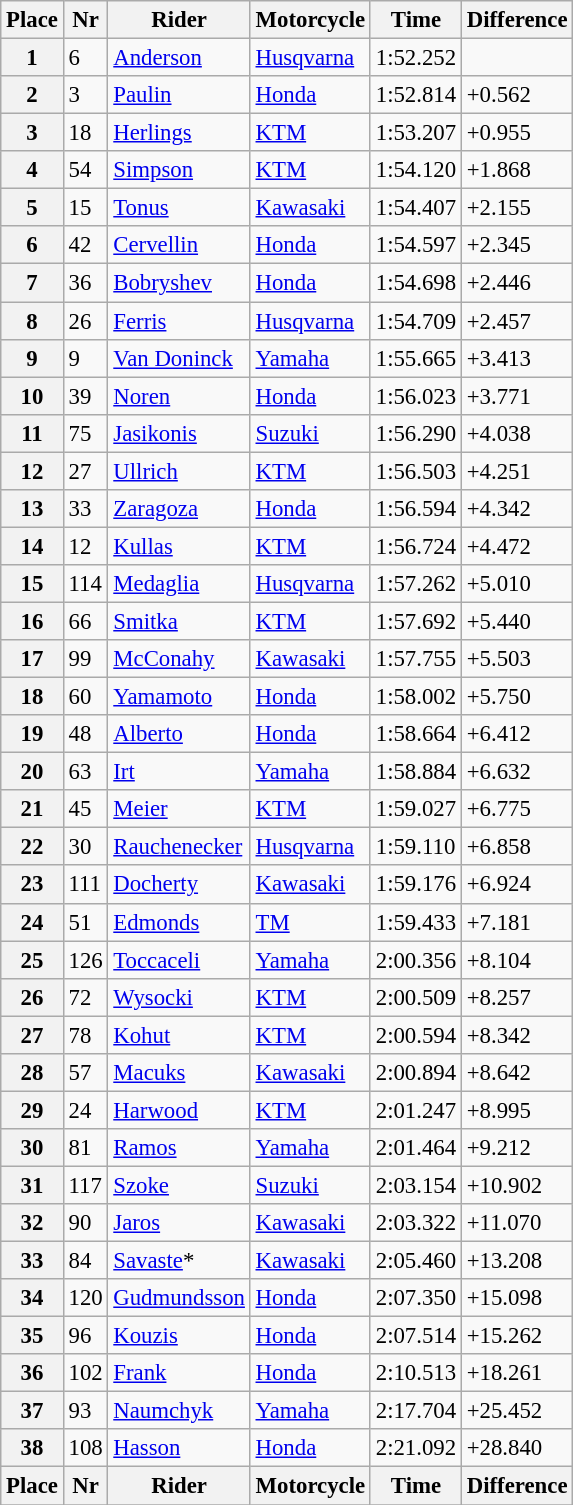<table class="wikitable" style="font-size: 95%">
<tr>
<th>Place</th>
<th>Nr</th>
<th>Rider</th>
<th>Motorcycle</th>
<th>Time</th>
<th>Difference</th>
</tr>
<tr>
<th>1</th>
<td>6</td>
<td> <a href='#'>Anderson</a></td>
<td><a href='#'>Husqvarna</a></td>
<td>1:52.252</td>
<td></td>
</tr>
<tr>
<th>2</th>
<td>3</td>
<td> <a href='#'>Paulin</a></td>
<td><a href='#'>Honda</a></td>
<td>1:52.814</td>
<td>+0.562</td>
</tr>
<tr>
<th>3</th>
<td>18</td>
<td> <a href='#'>Herlings</a></td>
<td><a href='#'>KTM</a></td>
<td>1:53.207</td>
<td>+0.955</td>
</tr>
<tr>
<th>4</th>
<td>54</td>
<td> <a href='#'>Simpson</a></td>
<td><a href='#'>KTM</a></td>
<td>1:54.120</td>
<td>+1.868</td>
</tr>
<tr>
<th>5</th>
<td>15</td>
<td> <a href='#'>Tonus</a></td>
<td><a href='#'>Kawasaki</a></td>
<td>1:54.407</td>
<td>+2.155</td>
</tr>
<tr>
<th>6</th>
<td>42</td>
<td> <a href='#'>Cervellin</a></td>
<td><a href='#'>Honda</a></td>
<td>1:54.597</td>
<td>+2.345</td>
</tr>
<tr>
<th>7</th>
<td>36</td>
<td> <a href='#'>Bobryshev</a></td>
<td><a href='#'>Honda</a></td>
<td>1:54.698</td>
<td>+2.446</td>
</tr>
<tr>
<th>8</th>
<td>26</td>
<td> <a href='#'>Ferris</a></td>
<td><a href='#'>Husqvarna</a></td>
<td>1:54.709</td>
<td>+2.457</td>
</tr>
<tr>
<th>9</th>
<td>9</td>
<td> <a href='#'>Van Doninck</a></td>
<td><a href='#'>Yamaha</a></td>
<td>1:55.665</td>
<td>+3.413</td>
</tr>
<tr>
<th>10</th>
<td>39</td>
<td> <a href='#'>Noren</a></td>
<td><a href='#'>Honda</a></td>
<td>1:56.023</td>
<td>+3.771</td>
</tr>
<tr>
<th>11</th>
<td>75</td>
<td> <a href='#'>Jasikonis</a></td>
<td><a href='#'>Suzuki</a></td>
<td>1:56.290</td>
<td>+4.038</td>
</tr>
<tr>
<th>12</th>
<td>27</td>
<td> <a href='#'>Ullrich</a></td>
<td><a href='#'>KTM</a></td>
<td>1:56.503</td>
<td>+4.251</td>
</tr>
<tr>
<th>13</th>
<td>33</td>
<td> <a href='#'>Zaragoza</a></td>
<td><a href='#'>Honda</a></td>
<td>1:56.594</td>
<td>+4.342</td>
</tr>
<tr>
<th>14</th>
<td>12</td>
<td> <a href='#'>Kullas</a></td>
<td><a href='#'>KTM</a></td>
<td>1:56.724</td>
<td>+4.472</td>
</tr>
<tr>
<th>15</th>
<td>114</td>
<td> <a href='#'>Medaglia</a></td>
<td><a href='#'>Husqvarna</a></td>
<td>1:57.262</td>
<td>+5.010</td>
</tr>
<tr>
<th>16</th>
<td>66</td>
<td> <a href='#'>Smitka</a></td>
<td><a href='#'>KTM</a></td>
<td>1:57.692</td>
<td>+5.440</td>
</tr>
<tr>
<th>17</th>
<td>99</td>
<td> <a href='#'>McConahy</a></td>
<td><a href='#'>Kawasaki</a></td>
<td>1:57.755</td>
<td>+5.503</td>
</tr>
<tr>
<th>18</th>
<td>60</td>
<td> <a href='#'>Yamamoto</a></td>
<td><a href='#'>Honda</a></td>
<td>1:58.002</td>
<td>+5.750</td>
</tr>
<tr>
<th>19</th>
<td>48</td>
<td> <a href='#'>Alberto</a></td>
<td><a href='#'>Honda</a></td>
<td>1:58.664</td>
<td>+6.412</td>
</tr>
<tr>
<th>20</th>
<td>63</td>
<td> <a href='#'>Irt</a></td>
<td><a href='#'>Yamaha</a></td>
<td>1:58.884</td>
<td>+6.632</td>
</tr>
<tr>
<th>21</th>
<td>45</td>
<td> <a href='#'>Meier</a></td>
<td><a href='#'>KTM</a></td>
<td>1:59.027</td>
<td>+6.775</td>
</tr>
<tr>
<th>22</th>
<td>30</td>
<td> <a href='#'>Rauchenecker</a></td>
<td><a href='#'>Husqvarna</a></td>
<td>1:59.110</td>
<td>+6.858</td>
</tr>
<tr>
<th>23</th>
<td>111</td>
<td> <a href='#'>Docherty</a></td>
<td><a href='#'>Kawasaki</a></td>
<td>1:59.176</td>
<td>+6.924</td>
</tr>
<tr>
<th>24</th>
<td>51</td>
<td> <a href='#'>Edmonds</a></td>
<td><a href='#'>TM</a></td>
<td>1:59.433</td>
<td>+7.181</td>
</tr>
<tr>
<th>25</th>
<td>126</td>
<td> <a href='#'>Toccaceli</a></td>
<td><a href='#'>Yamaha</a></td>
<td>2:00.356</td>
<td>+8.104</td>
</tr>
<tr>
<th>26</th>
<td>72</td>
<td> <a href='#'>Wysocki</a></td>
<td><a href='#'>KTM</a></td>
<td>2:00.509</td>
<td>+8.257</td>
</tr>
<tr>
<th>27</th>
<td>78</td>
<td> <a href='#'>Kohut</a></td>
<td><a href='#'>KTM</a></td>
<td>2:00.594</td>
<td>+8.342</td>
</tr>
<tr>
<th>28</th>
<td>57</td>
<td> <a href='#'>Macuks</a></td>
<td><a href='#'>Kawasaki</a></td>
<td>2:00.894</td>
<td>+8.642</td>
</tr>
<tr>
<th>29</th>
<td>24</td>
<td> <a href='#'>Harwood</a></td>
<td><a href='#'>KTM</a></td>
<td>2:01.247</td>
<td>+8.995</td>
</tr>
<tr>
<th>30</th>
<td>81</td>
<td> <a href='#'>Ramos</a></td>
<td><a href='#'>Yamaha</a></td>
<td>2:01.464</td>
<td>+9.212</td>
</tr>
<tr>
<th>31</th>
<td>117</td>
<td> <a href='#'>Szoke</a></td>
<td><a href='#'>Suzuki</a></td>
<td>2:03.154</td>
<td>+10.902</td>
</tr>
<tr>
<th>32</th>
<td>90</td>
<td> <a href='#'>Jaros</a></td>
<td><a href='#'>Kawasaki</a></td>
<td>2:03.322</td>
<td>+11.070</td>
</tr>
<tr>
<th>33</th>
<td>84</td>
<td> <a href='#'>Savaste</a>*</td>
<td><a href='#'>Kawasaki</a></td>
<td>2:05.460</td>
<td>+13.208</td>
</tr>
<tr>
<th>34</th>
<td>120</td>
<td> <a href='#'>Gudmundsson</a></td>
<td><a href='#'>Honda</a></td>
<td>2:07.350</td>
<td>+15.098</td>
</tr>
<tr>
<th>35</th>
<td>96</td>
<td> <a href='#'>Kouzis</a></td>
<td><a href='#'>Honda</a></td>
<td>2:07.514</td>
<td>+15.262</td>
</tr>
<tr>
<th>36</th>
<td>102</td>
<td> <a href='#'>Frank</a></td>
<td><a href='#'>Honda</a></td>
<td>2:10.513</td>
<td>+18.261</td>
</tr>
<tr>
<th>37</th>
<td>93</td>
<td> <a href='#'>Naumchyk</a></td>
<td><a href='#'>Yamaha</a></td>
<td>2:17.704</td>
<td>+25.452</td>
</tr>
<tr>
<th>38</th>
<td>108</td>
<td> <a href='#'>Hasson</a></td>
<td><a href='#'>Honda</a></td>
<td>2:21.092</td>
<td>+28.840</td>
</tr>
<tr>
<th>Place</th>
<th>Nr</th>
<th>Rider</th>
<th>Motorcycle</th>
<th>Time</th>
<th>Difference</th>
</tr>
<tr>
</tr>
</table>
